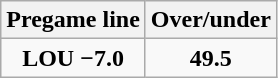<table class="wikitable">
<tr align="center">
<th style=>Pregame line</th>
<th style=>Over/under</th>
</tr>
<tr align="center">
<td><strong>LOU −7.0</strong></td>
<td><strong>49.5</strong></td>
</tr>
</table>
